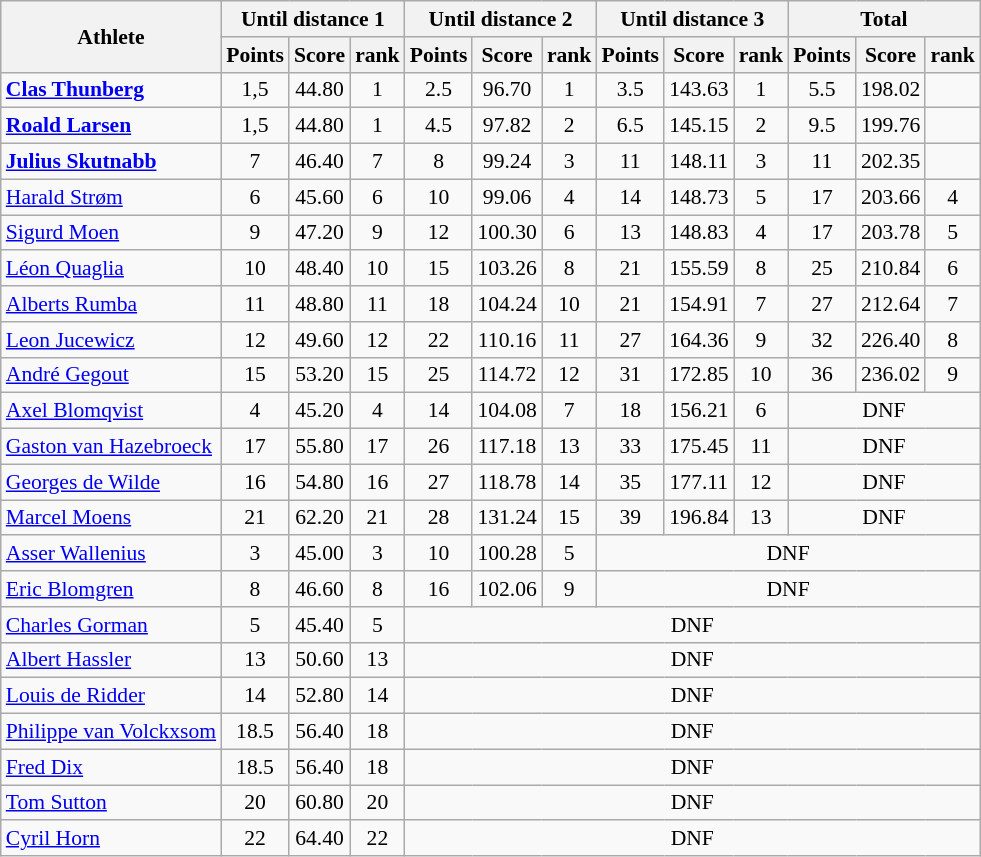<table class="wikitable" border="1" style="font-size:90%">
<tr>
<th rowspan=2>Athlete</th>
<th colspan=3>Until distance 1</th>
<th colspan=3>Until distance 2</th>
<th colspan=3>Until distance 3</th>
<th colspan=3>Total</th>
</tr>
<tr>
<th>Points</th>
<th>Score</th>
<th>rank</th>
<th>Points</th>
<th>Score</th>
<th>rank</th>
<th>Points</th>
<th>Score</th>
<th>rank</th>
<th>Points</th>
<th>Score</th>
<th>rank</th>
</tr>
<tr>
<td><strong><a href='#'>Clas Thunberg</a></strong></td>
<td align=center>1,5</td>
<td align=center>44.80</td>
<td align=center>1</td>
<td align=center>2.5</td>
<td align=center>96.70</td>
<td align=center>1</td>
<td align=center>3.5</td>
<td align=center>143.63</td>
<td align=center>1</td>
<td align=center>5.5</td>
<td align=center>198.02</td>
<td align=center></td>
</tr>
<tr>
<td><strong><a href='#'>Roald Larsen</a></strong></td>
<td align=center>1,5</td>
<td align=center>44.80</td>
<td align=center>1</td>
<td align=center>4.5</td>
<td align=center>97.82</td>
<td align=center>2</td>
<td align=center>6.5</td>
<td align=center>145.15</td>
<td align=center>2</td>
<td align=center>9.5</td>
<td align=center>199.76</td>
<td align=center></td>
</tr>
<tr>
<td><strong><a href='#'>Julius Skutnabb</a></strong></td>
<td align=center>7</td>
<td align=center>46.40</td>
<td align=center>7</td>
<td align=center>8</td>
<td align=center>99.24</td>
<td align=center>3</td>
<td align=center>11</td>
<td align=center>148.11</td>
<td align=center>3</td>
<td align=center>11</td>
<td align=center>202.35</td>
<td align=center></td>
</tr>
<tr>
<td><a href='#'>Harald Strøm</a></td>
<td align=center>6</td>
<td align=center>45.60</td>
<td align=center>6</td>
<td align=center>10</td>
<td align=center>99.06</td>
<td align=center>4</td>
<td align=center>14</td>
<td align=center>148.73</td>
<td align=center>5</td>
<td align=center>17</td>
<td align=center>203.66</td>
<td align=center>4</td>
</tr>
<tr>
<td><a href='#'>Sigurd Moen</a></td>
<td align=center>9</td>
<td align=center>47.20</td>
<td align=center>9</td>
<td align=center>12</td>
<td align=center>100.30</td>
<td align=center>6</td>
<td align=center>13</td>
<td align=center>148.83</td>
<td align=center>4</td>
<td align=center>17</td>
<td align=center>203.78</td>
<td align=center>5</td>
</tr>
<tr>
<td><a href='#'>Léon Quaglia</a></td>
<td align=center>10</td>
<td align=center>48.40</td>
<td align=center>10</td>
<td align=center>15</td>
<td align=center>103.26</td>
<td align=center>8</td>
<td align=center>21</td>
<td align=center>155.59</td>
<td align=center>8</td>
<td align=center>25</td>
<td align=center>210.84</td>
<td align=center>6</td>
</tr>
<tr>
<td><a href='#'>Alberts Rumba</a></td>
<td align=center>11</td>
<td align=center>48.80</td>
<td align=center>11</td>
<td align=center>18</td>
<td align=center>104.24</td>
<td align=center>10</td>
<td align=center>21</td>
<td align=center>154.91</td>
<td align=center>7</td>
<td align=center>27</td>
<td align=center>212.64</td>
<td align=center>7</td>
</tr>
<tr>
<td><a href='#'>Leon Jucewicz</a></td>
<td align=center>12</td>
<td align=center>49.60</td>
<td align=center>12</td>
<td align=center>22</td>
<td align=center>110.16</td>
<td align=center>11</td>
<td align=center>27</td>
<td align=center>164.36</td>
<td align=center>9</td>
<td align=center>32</td>
<td align=center>226.40</td>
<td align=center>8</td>
</tr>
<tr>
<td><a href='#'>André Gegout</a></td>
<td align=center>15</td>
<td align=center>53.20</td>
<td align=center>15</td>
<td align=center>25</td>
<td align=center>114.72</td>
<td align=center>12</td>
<td align=center>31</td>
<td align=center>172.85</td>
<td align=center>10</td>
<td align=center>36</td>
<td align=center>236.02</td>
<td align=center>9</td>
</tr>
<tr>
<td><a href='#'>Axel Blomqvist</a></td>
<td align=center>4</td>
<td align=center>45.20</td>
<td align=center>4</td>
<td align=center>14</td>
<td align=center>104.08</td>
<td align=center>7</td>
<td align=center>18</td>
<td align=center>156.21</td>
<td align=center>6</td>
<td colspan=3 align=center>DNF</td>
</tr>
<tr>
<td><a href='#'>Gaston van Hazebroeck</a></td>
<td align=center>17</td>
<td align=center>55.80</td>
<td align=center>17</td>
<td align=center>26</td>
<td align=center>117.18</td>
<td align=center>13</td>
<td align=center>33</td>
<td align=center>175.45</td>
<td align=center>11</td>
<td colspan=3 align=center>DNF</td>
</tr>
<tr>
<td><a href='#'>Georges de Wilde</a></td>
<td align=center>16</td>
<td align=center>54.80</td>
<td align=center>16</td>
<td align=center>27</td>
<td align=center>118.78</td>
<td align=center>14</td>
<td align=center>35</td>
<td align=center>177.11</td>
<td align=center>12</td>
<td colspan=3 align=center>DNF</td>
</tr>
<tr>
<td><a href='#'>Marcel Moens</a></td>
<td align=center>21</td>
<td align=center>62.20</td>
<td align=center>21</td>
<td align=center>28</td>
<td align=center>131.24</td>
<td align=center>15</td>
<td align=center>39</td>
<td align=center>196.84</td>
<td align=center>13</td>
<td colspan=3 align=center>DNF</td>
</tr>
<tr>
<td><a href='#'>Asser Wallenius</a></td>
<td align=center>3</td>
<td align=center>45.00</td>
<td align=center>3</td>
<td align=center>10</td>
<td align=center>100.28</td>
<td align=center>5</td>
<td colspan=6 align=center>DNF</td>
</tr>
<tr>
<td><a href='#'>Eric Blomgren</a></td>
<td align=center>8</td>
<td align=center>46.60</td>
<td align=center>8</td>
<td align=center>16</td>
<td align=center>102.06</td>
<td align=center>9</td>
<td colspan=6 align=center>DNF</td>
</tr>
<tr>
<td><a href='#'>Charles Gorman</a></td>
<td align=center>5</td>
<td align=center>45.40</td>
<td align=center>5</td>
<td colspan=9 align=center>DNF</td>
</tr>
<tr>
<td><a href='#'>Albert Hassler</a></td>
<td align=center>13</td>
<td align=center>50.60</td>
<td align=center>13</td>
<td colspan=9 align=center>DNF</td>
</tr>
<tr>
<td><a href='#'>Louis de Ridder</a></td>
<td align=center>14</td>
<td align=center>52.80</td>
<td align=center>14</td>
<td colspan=9 align=center>DNF</td>
</tr>
<tr>
<td><a href='#'>Philippe van Volckxsom</a></td>
<td align=center>18.5</td>
<td align=center>56.40</td>
<td align=center>18</td>
<td colspan=9 align=center>DNF</td>
</tr>
<tr>
<td><a href='#'>Fred Dix</a></td>
<td align=center>18.5</td>
<td align=center>56.40</td>
<td align=center>18</td>
<td colspan=9 align=center>DNF</td>
</tr>
<tr>
<td><a href='#'>Tom Sutton</a></td>
<td align=center>20</td>
<td align=center>60.80</td>
<td align=center>20</td>
<td colspan=9 align=center>DNF</td>
</tr>
<tr>
<td><a href='#'>Cyril Horn</a></td>
<td align=center>22</td>
<td align=center>64.40</td>
<td align=center>22</td>
<td colspan=9 align=center>DNF</td>
</tr>
</table>
